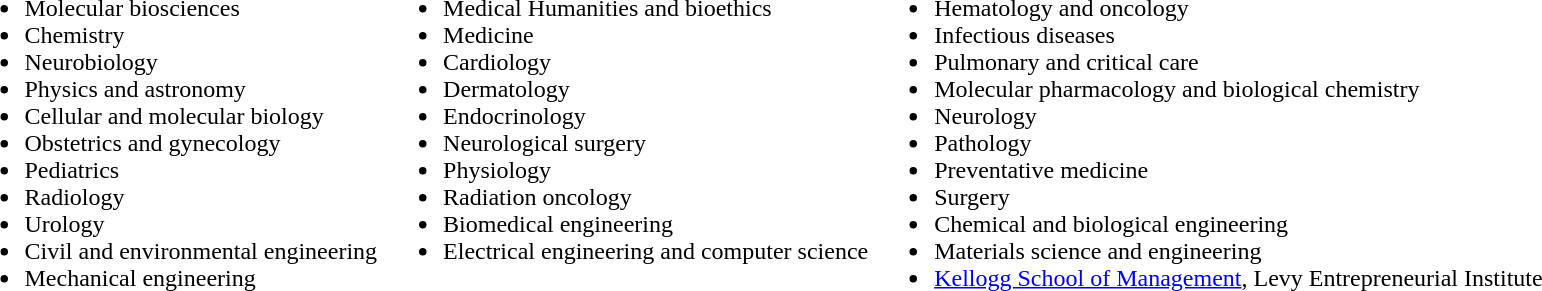<table>
<tr>
<td valign=top><br><ul><li>Molecular biosciences</li><li>Chemistry</li><li>Neurobiology</li><li>Physics and astronomy</li><li>Cellular and molecular biology</li><li>Obstetrics and gynecology</li><li>Pediatrics</li><li>Radiology</li><li>Urology</li><li>Civil and environmental engineering</li><li>Mechanical engineering</li></ul></td>
<td valign=top><br><ul><li>Medical Humanities and bioethics</li><li>Medicine</li><li>Cardiology</li><li>Dermatology</li><li>Endocrinology</li><li>Neurological surgery</li><li>Physiology</li><li>Radiation oncology</li><li>Biomedical engineering</li><li>Electrical engineering and computer science</li></ul></td>
<td valign=top><br><ul><li>Hematology and oncology</li><li>Infectious diseases</li><li>Pulmonary and critical care</li><li>Molecular pharmacology and biological chemistry</li><li>Neurology</li><li>Pathology</li><li>Preventative medicine</li><li>Surgery</li><li>Chemical and biological engineering</li><li>Materials science and engineering</li><li><a href='#'>Kellogg School of Management</a>, Levy Entrepreneurial Institute</li></ul></td>
</tr>
</table>
